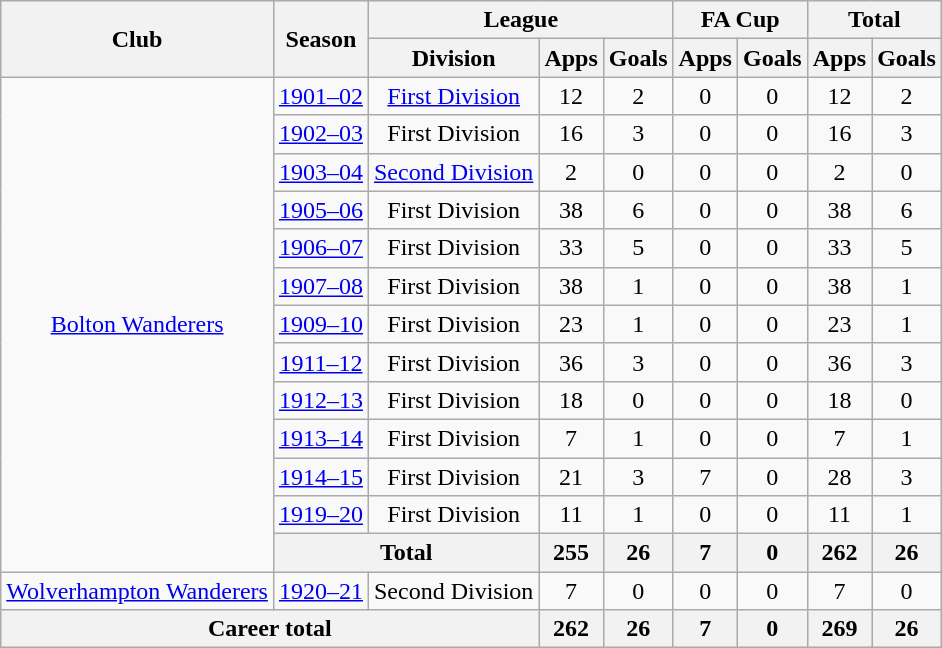<table class="wikitable" style="text-align: center">
<tr>
<th rowspan="2">Club</th>
<th rowspan="2">Season</th>
<th colspan="3">League</th>
<th colspan="2">FA Cup</th>
<th colspan="2">Total</th>
</tr>
<tr>
<th>Division</th>
<th>Apps</th>
<th>Goals</th>
<th>Apps</th>
<th>Goals</th>
<th>Apps</th>
<th>Goals</th>
</tr>
<tr>
<td rowspan="13"><a href='#'>Bolton Wanderers</a></td>
<td><a href='#'>1901–02</a></td>
<td><a href='#'>First Division</a></td>
<td>12</td>
<td>2</td>
<td>0</td>
<td>0</td>
<td>12</td>
<td>2</td>
</tr>
<tr>
<td><a href='#'>1902–03</a></td>
<td>First Division</td>
<td>16</td>
<td>3</td>
<td>0</td>
<td>0</td>
<td>16</td>
<td>3</td>
</tr>
<tr>
<td><a href='#'>1903–04</a></td>
<td><a href='#'>Second Division</a></td>
<td>2</td>
<td>0</td>
<td>0</td>
<td>0</td>
<td>2</td>
<td>0</td>
</tr>
<tr>
<td><a href='#'>1905–06</a></td>
<td>First Division</td>
<td>38</td>
<td>6</td>
<td>0</td>
<td>0</td>
<td>38</td>
<td>6</td>
</tr>
<tr>
<td><a href='#'>1906–07</a></td>
<td>First Division</td>
<td>33</td>
<td>5</td>
<td>0</td>
<td>0</td>
<td>33</td>
<td>5</td>
</tr>
<tr>
<td><a href='#'>1907–08</a></td>
<td>First Division</td>
<td>38</td>
<td>1</td>
<td>0</td>
<td>0</td>
<td>38</td>
<td>1</td>
</tr>
<tr>
<td><a href='#'>1909–10</a></td>
<td>First Division</td>
<td>23</td>
<td>1</td>
<td>0</td>
<td>0</td>
<td>23</td>
<td>1</td>
</tr>
<tr>
<td><a href='#'>1911–12</a></td>
<td>First Division</td>
<td>36</td>
<td>3</td>
<td>0</td>
<td>0</td>
<td>36</td>
<td>3</td>
</tr>
<tr>
<td><a href='#'>1912–13</a></td>
<td>First Division</td>
<td>18</td>
<td>0</td>
<td>0</td>
<td>0</td>
<td>18</td>
<td>0</td>
</tr>
<tr>
<td><a href='#'>1913–14</a></td>
<td>First Division</td>
<td>7</td>
<td>1</td>
<td>0</td>
<td>0</td>
<td>7</td>
<td>1</td>
</tr>
<tr>
<td><a href='#'>1914–15</a></td>
<td>First Division</td>
<td>21</td>
<td>3</td>
<td>7</td>
<td>0</td>
<td>28</td>
<td>3</td>
</tr>
<tr>
<td><a href='#'>1919–20</a></td>
<td>First Division</td>
<td>11</td>
<td>1</td>
<td>0</td>
<td>0</td>
<td>11</td>
<td>1</td>
</tr>
<tr>
<th colspan="2">Total</th>
<th>255</th>
<th>26</th>
<th>7</th>
<th>0</th>
<th>262</th>
<th>26</th>
</tr>
<tr>
<td><a href='#'>Wolverhampton Wanderers</a></td>
<td><a href='#'>1920–21</a></td>
<td>Second Division</td>
<td>7</td>
<td>0</td>
<td>0</td>
<td>0</td>
<td>7</td>
<td>0</td>
</tr>
<tr>
<th colspan="3">Career total</th>
<th>262</th>
<th>26</th>
<th>7</th>
<th>0</th>
<th>269</th>
<th>26</th>
</tr>
</table>
